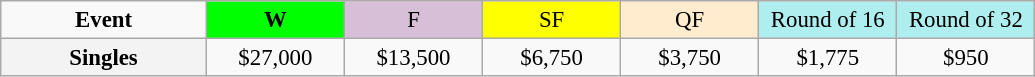<table class=wikitable style=font-size:95%;text-align:center>
<tr>
<td style="width:130px"><strong>Event</strong></td>
<td style="width:85px; background:lime"><strong>W</strong></td>
<td style="width:85px; background:thistle">F</td>
<td style="width:85px; background:#ffff00">SF</td>
<td style="width:85px; background:#ffebcd">QF</td>
<td style="width:85px; background:#afeeee">Round of 16</td>
<td style="width:85px; background:#afeeee">Round of 32</td>
</tr>
<tr>
<th style=background:#f3f3f3>Singles</th>
<td>$27,000</td>
<td>$13,500</td>
<td>$6,750</td>
<td>$3,750</td>
<td>$1,775</td>
<td>$950</td>
</tr>
</table>
